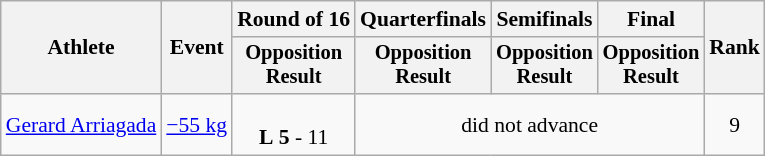<table class="wikitable" style="font-size:90%;">
<tr>
<th rowspan=2>Athlete</th>
<th rowspan=2>Event</th>
<th>Round of 16</th>
<th>Quarterfinals</th>
<th>Semifinals</th>
<th>Final</th>
<th rowspan=2>Rank</th>
</tr>
<tr style="font-size:95%">
<th>Opposition<br>Result</th>
<th>Opposition<br>Result</th>
<th>Opposition<br>Result</th>
<th>Opposition<br>Result</th>
</tr>
<tr align=center>
<td align=left><a href='#'>Gerard Arriagada</a></td>
<td align=left><a href='#'>−55 kg</a></td>
<td><br><strong>L</strong> <strong>5</strong> - 11</td>
<td colspan=3>did not advance</td>
<td>9</td>
</tr>
</table>
